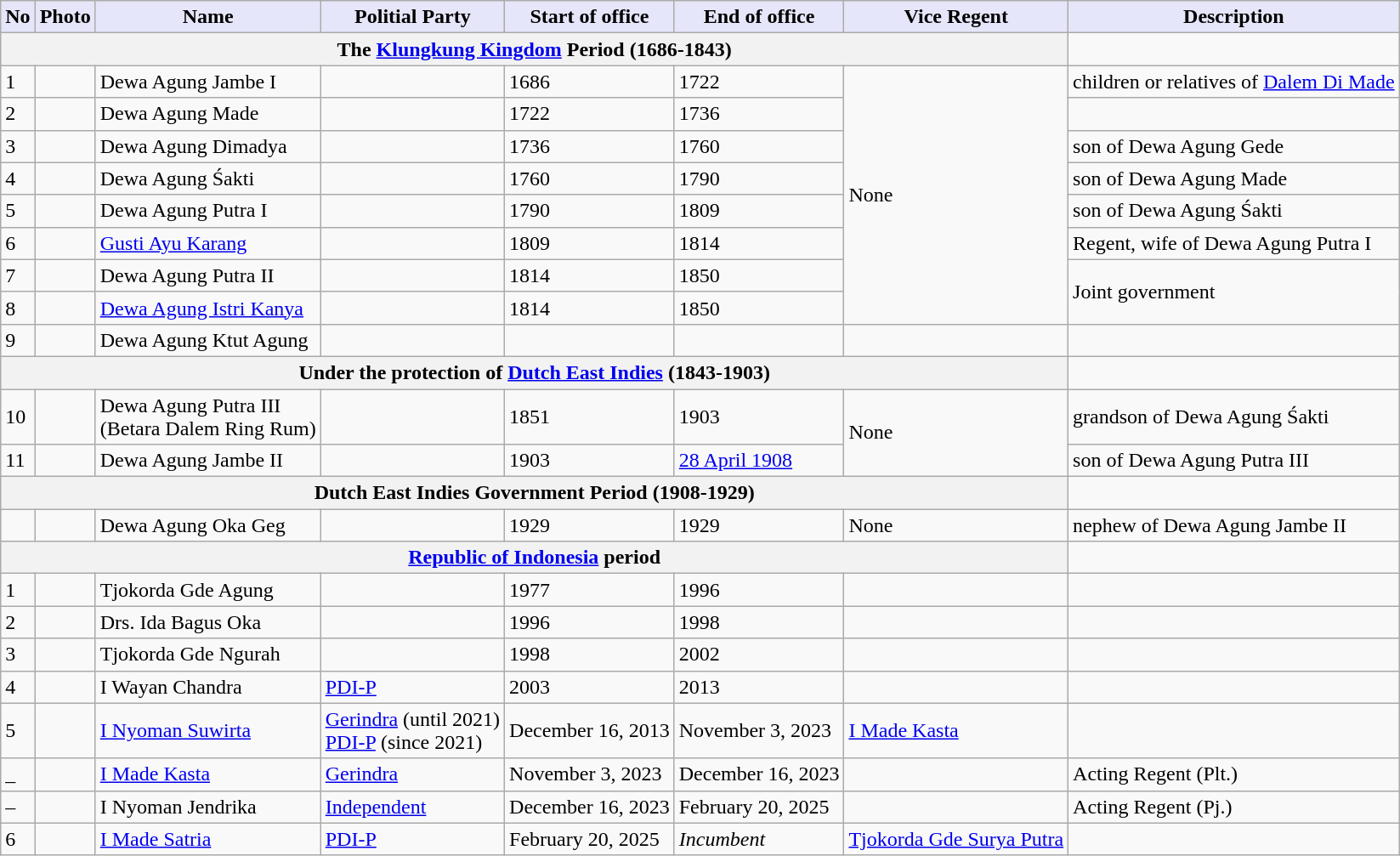<table class="wikitable sortable mw-collapsible">
<tr>
<th style="text-align: center; background: lavender;">No</th>
<th style="text-align: center; background: lavender;">Photo</th>
<th style="text-align: center; background: lavender;">Name</th>
<th style="text-align: center; background: lavender;">Politial Party</th>
<th style="text-align: center; background: lavender;">Start of office</th>
<th style="text-align: center; background: lavender;">End of office</th>
<th style="text-align: center; background: lavender;">Vice Regent</th>
<th style="text-align: center; background: lavender;">Description</th>
</tr>
<tr>
<th colspan="7">The <a href='#'>Klungkung Kingdom</a> Period (1686-1843)</th>
</tr>
<tr>
<td>1</td>
<td></td>
<td>Dewa Agung Jambe I</td>
<td></td>
<td>1686</td>
<td>1722</td>
<td rowspan="8">None</td>
<td>children or relatives of <a href='#'>Dalem Di Made</a></td>
</tr>
<tr>
<td>2</td>
<td></td>
<td>Dewa Agung Made</td>
<td></td>
<td>1722</td>
<td>1736</td>
<td son of Dewa Agung Jambe></td>
</tr>
<tr>
<td>3</td>
<td></td>
<td>Dewa Agung Dimadya</td>
<td></td>
<td>1736</td>
<td>1760</td>
<td>son of Dewa Agung Gede</td>
</tr>
<tr>
<td>4</td>
<td></td>
<td>Dewa Agung Śakti</td>
<td></td>
<td>1760</td>
<td>1790</td>
<td>son of Dewa Agung Made</td>
</tr>
<tr>
<td>5</td>
<td></td>
<td>Dewa Agung Putra I</td>
<td></td>
<td>1790</td>
<td>1809</td>
<td>son of Dewa Agung Śakti</td>
</tr>
<tr>
<td>6</td>
<td></td>
<td><a href='#'>Gusti Ayu Karang</a></td>
<td></td>
<td>1809</td>
<td>1814</td>
<td>Regent, wife of Dewa Agung Putra I</td>
</tr>
<tr>
<td>7</td>
<td></td>
<td>Dewa Agung Putra II</td>
<td></td>
<td>1814</td>
<td>1850</td>
<td rowspan="2">Joint government</td>
</tr>
<tr>
<td>8</td>
<td></td>
<td><a href='#'>Dewa Agung Istri Kanya</a></td>
<td></td>
<td>1814</td>
<td>1850</td>
</tr>
<tr>
<td>9</td>
<td></td>
<td>Dewa Agung Ktut Agung</td>
<td></td>
<td></td>
<td></td>
<td></td>
<td></td>
</tr>
<tr>
<th colspan="7">Under the protection of <a href='#'>Dutch East Indies</a> (1843-1903)</th>
</tr>
<tr>
<td>10</td>
<td></td>
<td>Dewa Agung Putra III<br>(Betara Dalem Ring Rum)</td>
<td></td>
<td>1851</td>
<td>1903</td>
<td rowspan="2">None</td>
<td>grandson of Dewa Agung Śakti</td>
</tr>
<tr>
<td>11</td>
<td></td>
<td>Dewa Agung Jambe II</td>
<td></td>
<td>1903</td>
<td><a href='#'>28 April 1908</a></td>
<td>son of Dewa Agung Putra III</td>
</tr>
<tr>
<th colspan="7">Dutch East Indies Government Period (1908-1929)</th>
</tr>
<tr>
<td></td>
<td></td>
<td>Dewa Agung Oka Geg</td>
<td></td>
<td>1929</td>
<td>1929</td>
<td>None</td>
<td>nephew of Dewa Agung Jambe II</td>
</tr>
<tr>
<th colspan="7"><a href='#'>Republic of Indonesia</a> period</th>
</tr>
<tr>
<td>1</td>
<td></td>
<td>Tjokorda Gde Agung</td>
<td></td>
<td>1977</td>
<td>1996</td>
<td></td>
<td></td>
</tr>
<tr>
<td>2</td>
<td></td>
<td>Drs. Ida Bagus Oka</td>
<td></td>
<td>1996</td>
<td>1998</td>
<td></td>
<td></td>
</tr>
<tr>
<td>3</td>
<td></td>
<td>Tjokorda Gde Ngurah</td>
<td></td>
<td>1998</td>
<td>2002</td>
<td></td>
<td></td>
</tr>
<tr>
<td>4</td>
<td></td>
<td>I Wayan Chandra</td>
<td><a href='#'>PDI-P</a></td>
<td>2003</td>
<td>2013</td>
<td></td>
<td></td>
</tr>
<tr>
<td>5</td>
<td></td>
<td><a href='#'>I Nyoman Suwirta</a></td>
<td><a href='#'>Gerindra</a> (until 2021)<br><a href='#'>PDI-P</a> (since 2021)</td>
<td>December 16, 2013</td>
<td>November 3, 2023</td>
<td><a href='#'>I Made Kasta</a></td>
<td></td>
</tr>
<tr>
<td>_</td>
<td></td>
<td><a href='#'>I Made Kasta</a></td>
<td><a href='#'>Gerindra</a></td>
<td>November 3, 2023</td>
<td>December 16, 2023</td>
<td></td>
<td>Acting Regent (Plt.) </td>
</tr>
<tr>
<td>–</td>
<td></td>
<td>I Nyoman Jendrika</td>
<td><a href='#'>Independent</a></td>
<td>December 16, 2023</td>
<td>February 20, 2025</td>
<td></td>
<td>Acting Regent (Pj.) </td>
</tr>
<tr>
<td>6</td>
<td></td>
<td><a href='#'>I Made Satria</a></td>
<td><a href='#'>PDI-P</a></td>
<td>February 20, 2025</td>
<td><em>Incumbent</em></td>
<td><a href='#'>Tjokorda Gde Surya Putra</a></td>
<td></td>
</tr>
</table>
